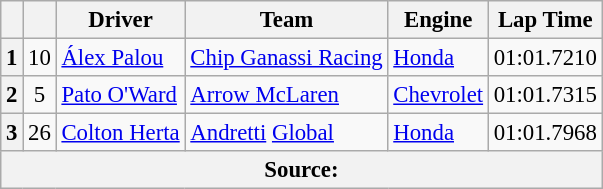<table class="wikitable" style="font-size:95%;">
<tr>
<th></th>
<th></th>
<th>Driver</th>
<th>Team</th>
<th>Engine</th>
<th>Lap Time</th>
</tr>
<tr>
<th>1</th>
<td align="center">10</td>
<td> <a href='#'>Álex Palou</a></td>
<td><a href='#'>Chip Ganassi Racing</a></td>
<td><a href='#'>Honda</a></td>
<td>01:01.7210</td>
</tr>
<tr>
<th>2</th>
<td align="center">5</td>
<td> <a href='#'>Pato O'Ward</a></td>
<td><a href='#'>Arrow McLaren</a></td>
<td><a href='#'>Chevrolet</a></td>
<td>01:01.7315</td>
</tr>
<tr>
<th>3</th>
<td align="center">26</td>
<td> <a href='#'>Colton Herta</a></td>
<td><a href='#'>Andretti</a> <a href='#'>Global</a></td>
<td><a href='#'>Honda</a></td>
<td>01:01.7968</td>
</tr>
<tr class="sortbottom">
<th colspan="6">Source:</th>
</tr>
</table>
